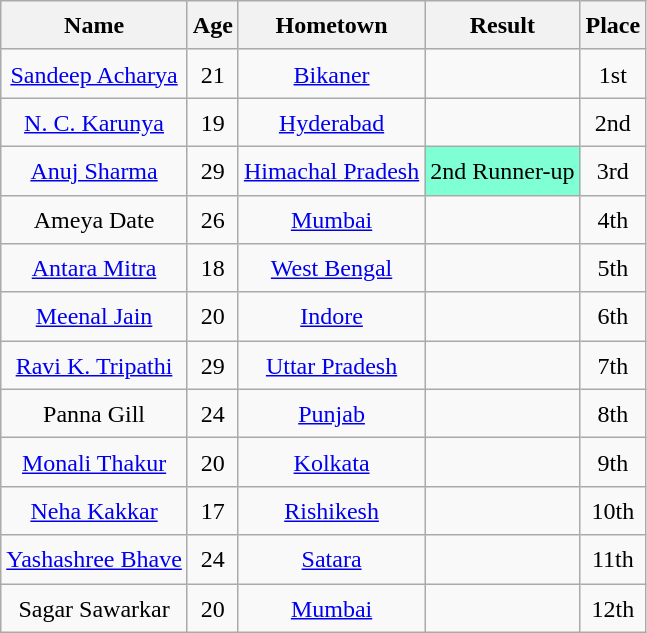<table class="wikitable sortable" style=" text-align:center; line-height:25px; width:auto;">
<tr>
<th>Name</th>
<th>Age</th>
<th>Hometown</th>
<th>Result</th>
<th>Place</th>
</tr>
<tr>
<td><a href='#'>Sandeep Acharya</a></td>
<td>21</td>
<td><a href='#'>Bikaner</a></td>
<td></td>
<td>1st</td>
</tr>
<tr>
<td><a href='#'>N. C. Karunya</a></td>
<td>19</td>
<td><a href='#'>Hyderabad</a></td>
<td></td>
<td>2nd</td>
</tr>
<tr>
<td><a href='#'>Anuj Sharma</a></td>
<td>29</td>
<td><a href='#'>Himachal Pradesh</a></td>
<td style="background:#7FFFD4;">2nd Runner-up</td>
<td>3rd</td>
</tr>
<tr>
<td>Ameya Date</td>
<td>26</td>
<td><a href='#'>Mumbai</a></td>
<td></td>
<td>4th</td>
</tr>
<tr>
<td><a href='#'>Antara Mitra</a></td>
<td>18</td>
<td><a href='#'>West Bengal</a></td>
<td></td>
<td>5th</td>
</tr>
<tr>
<td><a href='#'>Meenal Jain</a></td>
<td>20</td>
<td><a href='#'>Indore</a></td>
<td></td>
<td>6th</td>
</tr>
<tr>
<td><a href='#'>Ravi K. Tripathi</a></td>
<td>29</td>
<td><a href='#'>Uttar Pradesh</a></td>
<td></td>
<td>7th</td>
</tr>
<tr>
<td>Panna Gill</td>
<td>24</td>
<td><a href='#'>Punjab</a></td>
<td></td>
<td>8th</td>
</tr>
<tr>
<td><a href='#'>Monali Thakur</a></td>
<td>20</td>
<td><a href='#'>Kolkata</a></td>
<td></td>
<td>9th</td>
</tr>
<tr>
<td><a href='#'>Neha Kakkar</a></td>
<td>17</td>
<td><a href='#'>Rishikesh</a></td>
<td></td>
<td>10th</td>
</tr>
<tr>
<td><a href='#'>Yashashree Bhave</a></td>
<td>24</td>
<td><a href='#'>Satara</a></td>
<td></td>
<td>11th</td>
</tr>
<tr>
<td>Sagar Sawarkar</td>
<td>20</td>
<td><a href='#'>Mumbai</a></td>
<td></td>
<td>12th</td>
</tr>
</table>
